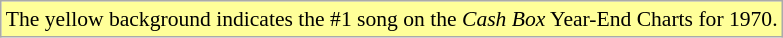<table class="wikitable" style="font-size:90%;">
<tr>
<td style="background-color:#FFFF99">The yellow background indicates the #1 song on the <em>Cash Box</em> Year-End Charts for 1970.</td>
</tr>
</table>
